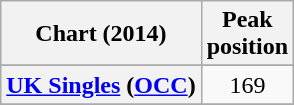<table class="wikitable sortable plainrowheaders" style="text-align:center">
<tr>
<th>Chart (2014)</th>
<th>Peak<br>position</th>
</tr>
<tr>
</tr>
<tr>
</tr>
<tr>
<th scope="row"><a href='#'>UK Singles</a> (<a href='#'>OCC</a>)</th>
<td>169</td>
</tr>
<tr>
</tr>
<tr>
</tr>
<tr>
</tr>
</table>
